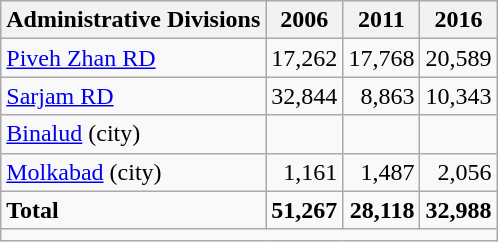<table class="wikitable">
<tr>
<th>Administrative Divisions</th>
<th>2006</th>
<th>2011</th>
<th>2016</th>
</tr>
<tr>
<td><a href='#'>Piveh Zhan RD</a></td>
<td style="text-align: right;">17,262</td>
<td style="text-align: right;">17,768</td>
<td style="text-align: right;">20,589</td>
</tr>
<tr>
<td><a href='#'>Sarjam RD</a></td>
<td style="text-align: right;">32,844</td>
<td style="text-align: right;">8,863</td>
<td style="text-align: right;">10,343</td>
</tr>
<tr>
<td><a href='#'>Binalud</a> (city)</td>
<td style="text-align: right;"></td>
<td style="text-align: right;"></td>
<td style="text-align: right;"></td>
</tr>
<tr>
<td><a href='#'>Molkabad</a> (city)</td>
<td style="text-align: right;">1,161</td>
<td style="text-align: right;">1,487</td>
<td style="text-align: right;">2,056</td>
</tr>
<tr>
<td><strong>Total</strong></td>
<td style="text-align: right;"><strong>51,267</strong></td>
<td style="text-align: right;"><strong>28,118</strong></td>
<td style="text-align: right;"><strong>32,988</strong></td>
</tr>
<tr>
<td colspan=4></td>
</tr>
</table>
